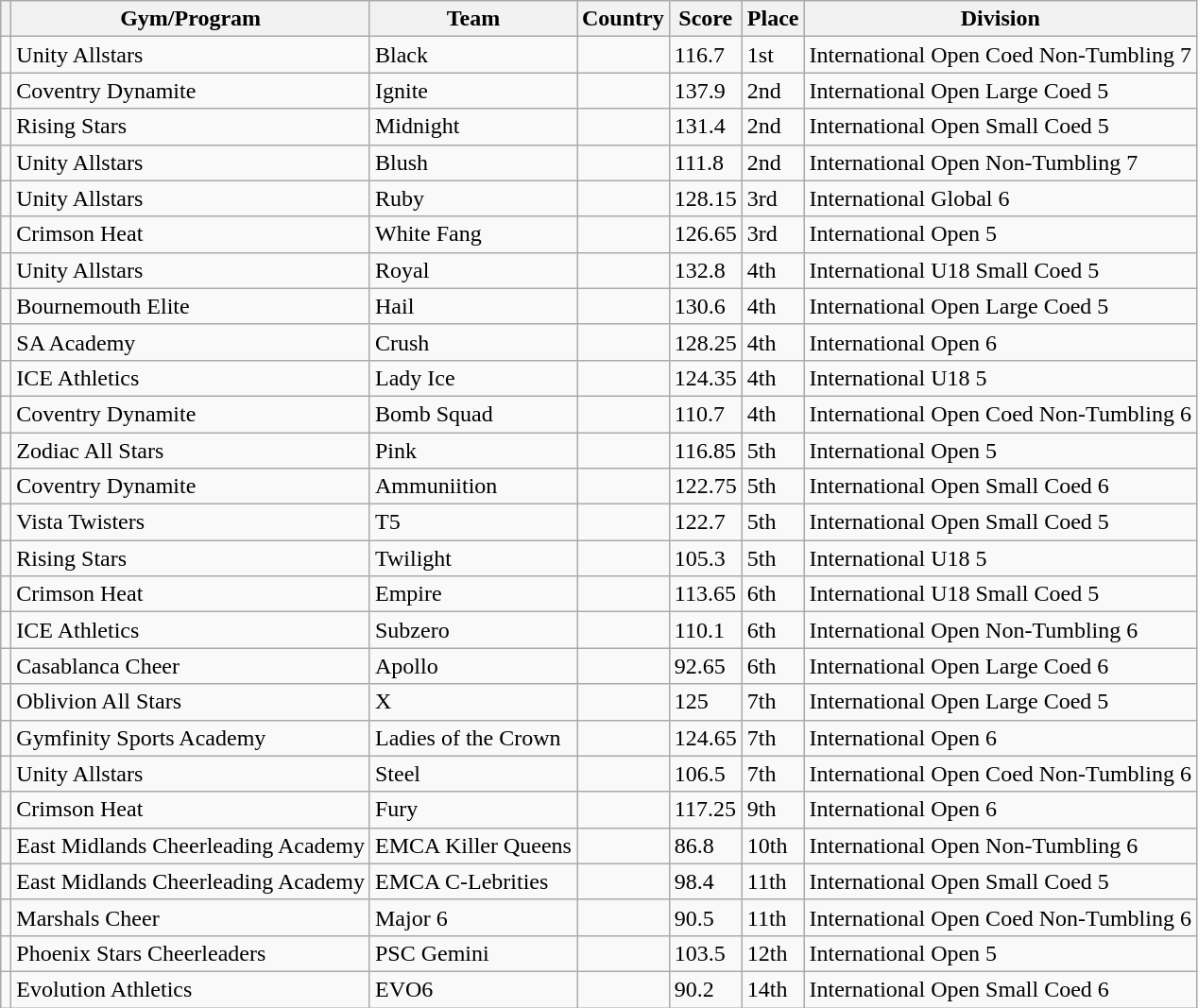<table class="wikitable">
<tr>
<th></th>
<th>Gym/Program</th>
<th>Team</th>
<th>Country</th>
<th>Score</th>
<th>Place</th>
<th>Division</th>
</tr>
<tr>
<td></td>
<td>Unity Allstars</td>
<td>Black</td>
<td></td>
<td>116.7</td>
<td>1st</td>
<td>International Open Coed Non-Tumbling 7</td>
</tr>
<tr>
<td></td>
<td>Coventry Dynamite</td>
<td>Ignite</td>
<td></td>
<td>137.9</td>
<td>2nd</td>
<td>International Open Large Coed 5</td>
</tr>
<tr>
<td></td>
<td>Rising Stars</td>
<td>Midnight</td>
<td></td>
<td>131.4</td>
<td>2nd</td>
<td>International Open Small Coed 5</td>
</tr>
<tr>
<td></td>
<td>Unity Allstars</td>
<td>Blush</td>
<td></td>
<td>111.8</td>
<td>2nd</td>
<td>International Open Non-Tumbling 7</td>
</tr>
<tr>
<td></td>
<td>Unity Allstars</td>
<td>Ruby</td>
<td></td>
<td>128.15</td>
<td>3rd</td>
<td>International Global 6</td>
</tr>
<tr>
<td></td>
<td>Crimson Heat</td>
<td>White Fang</td>
<td></td>
<td>126.65</td>
<td>3rd</td>
<td>International Open 5</td>
</tr>
<tr>
<td></td>
<td>Unity Allstars</td>
<td>Royal</td>
<td></td>
<td>132.8</td>
<td>4th</td>
<td>International U18 Small Coed 5</td>
</tr>
<tr>
<td></td>
<td>Bournemouth Elite</td>
<td>Hail</td>
<td></td>
<td>130.6</td>
<td>4th</td>
<td>International Open Large Coed 5</td>
</tr>
<tr>
<td></td>
<td>SA Academy</td>
<td>Crush</td>
<td></td>
<td>128.25</td>
<td>4th</td>
<td>International Open 6</td>
</tr>
<tr>
<td></td>
<td>ICE Athletics</td>
<td>Lady Ice</td>
<td></td>
<td>124.35</td>
<td>4th</td>
<td>International U18 5</td>
</tr>
<tr>
<td></td>
<td>Coventry Dynamite</td>
<td>Bomb Squad</td>
<td></td>
<td>110.7</td>
<td>4th</td>
<td>International Open Coed Non-Tumbling 6</td>
</tr>
<tr>
<td></td>
<td>Zodiac All Stars</td>
<td>Pink</td>
<td></td>
<td>116.85</td>
<td>5th</td>
<td>International Open 5</td>
</tr>
<tr>
<td></td>
<td>Coventry Dynamite</td>
<td>Ammuniition</td>
<td></td>
<td>122.75</td>
<td>5th</td>
<td>International Open Small Coed 6</td>
</tr>
<tr>
<td></td>
<td>Vista Twisters</td>
<td>T5</td>
<td></td>
<td>122.7</td>
<td>5th</td>
<td>International Open Small Coed 5</td>
</tr>
<tr>
<td></td>
<td>Rising Stars</td>
<td>Twilight</td>
<td></td>
<td>105.3</td>
<td>5th</td>
<td>International U18 5</td>
</tr>
<tr>
<td></td>
<td>Crimson Heat</td>
<td>Empire</td>
<td></td>
<td>113.65</td>
<td>6th</td>
<td>International U18 Small Coed 5</td>
</tr>
<tr>
<td></td>
<td>ICE Athletics</td>
<td>Subzero</td>
<td></td>
<td>110.1</td>
<td>6th</td>
<td>International Open Non-Tumbling 6</td>
</tr>
<tr>
<td></td>
<td>Casablanca Cheer</td>
<td>Apollo</td>
<td></td>
<td>92.65</td>
<td>6th</td>
<td>International Open Large Coed 6</td>
</tr>
<tr>
<td></td>
<td>Oblivion All Stars</td>
<td>X</td>
<td></td>
<td>125</td>
<td>7th</td>
<td>International Open Large Coed 5</td>
</tr>
<tr>
<td></td>
<td>Gymfinity Sports Academy</td>
<td>Ladies of the Crown</td>
<td></td>
<td>124.65</td>
<td>7th</td>
<td>International Open 6</td>
</tr>
<tr>
<td></td>
<td>Unity Allstars</td>
<td>Steel</td>
<td></td>
<td>106.5</td>
<td>7th</td>
<td>International Open Coed Non-Tumbling 6</td>
</tr>
<tr>
<td></td>
<td>Crimson Heat</td>
<td>Fury</td>
<td></td>
<td>117.25</td>
<td>9th</td>
<td>International Open 6</td>
</tr>
<tr>
<td></td>
<td>East Midlands Cheerleading Academy</td>
<td>EMCA Killer Queens</td>
<td></td>
<td>86.8</td>
<td>10th</td>
<td>International Open Non-Tumbling 6</td>
</tr>
<tr>
<td></td>
<td>East Midlands Cheerleading Academy</td>
<td>EMCA C-Lebrities</td>
<td></td>
<td>98.4</td>
<td>11th</td>
<td>International Open Small Coed 5</td>
</tr>
<tr>
<td></td>
<td>Marshals Cheer</td>
<td>Major 6</td>
<td></td>
<td>90.5</td>
<td>11th</td>
<td>International Open Coed Non-Tumbling 6</td>
</tr>
<tr>
<td></td>
<td>Phoenix Stars Cheerleaders</td>
<td>PSC Gemini</td>
<td></td>
<td>103.5</td>
<td>12th</td>
<td>International Open 5</td>
</tr>
<tr>
<td></td>
<td>Evolution Athletics</td>
<td>EVO6</td>
<td></td>
<td>90.2</td>
<td>14th</td>
<td>International Open Small Coed 6</td>
</tr>
</table>
